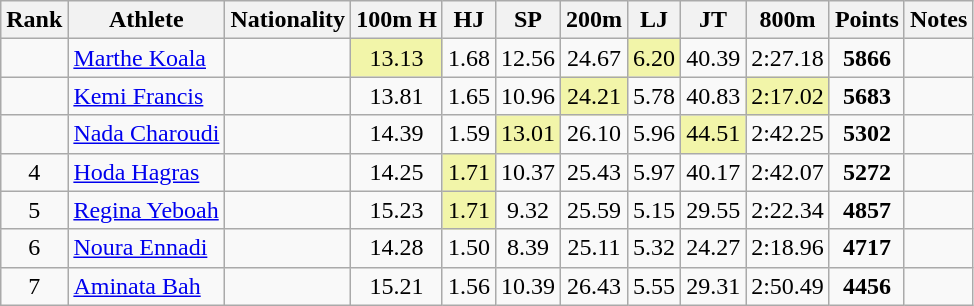<table class="wikitable sortable" style=" text-align:center">
<tr>
<th>Rank</th>
<th>Athlete</th>
<th>Nationality</th>
<th>100m H</th>
<th>HJ</th>
<th>SP</th>
<th>200m</th>
<th>LJ</th>
<th>JT</th>
<th>800m</th>
<th>Points</th>
<th>Notes</th>
</tr>
<tr>
<td></td>
<td align=left><a href='#'>Marthe Koala</a></td>
<td align=left></td>
<td bgcolor=#F2F5A9>13.13</td>
<td>1.68</td>
<td>12.56</td>
<td>24.67</td>
<td bgcolor=#F2F5A9>6.20</td>
<td>40.39</td>
<td>2:27.18</td>
<td><strong>5866</strong></td>
<td></td>
</tr>
<tr>
<td></td>
<td align=left><a href='#'>Kemi Francis</a></td>
<td align=left></td>
<td>13.81</td>
<td>1.65</td>
<td>10.96</td>
<td bgcolor=#F2F5A9>24.21</td>
<td>5.78</td>
<td>40.83</td>
<td bgcolor=#F2F5A9>2:17.02</td>
<td><strong>5683</strong></td>
<td></td>
</tr>
<tr>
<td></td>
<td align=left><a href='#'>Nada Charoudi</a></td>
<td align=left></td>
<td>14.39</td>
<td>1.59</td>
<td bgcolor=#F2F5A9>13.01</td>
<td>26.10</td>
<td>5.96</td>
<td bgcolor=#F2F5A9>44.51</td>
<td>2:42.25</td>
<td><strong>5302</strong></td>
<td></td>
</tr>
<tr>
<td>4</td>
<td align=left><a href='#'>Hoda Hagras</a></td>
<td align=left></td>
<td>14.25</td>
<td bgcolor=#F2F5A9>1.71</td>
<td>10.37</td>
<td>25.43</td>
<td>5.97</td>
<td>40.17</td>
<td>2:42.07</td>
<td><strong>5272</strong></td>
<td></td>
</tr>
<tr>
<td>5</td>
<td align=left><a href='#'>Regina Yeboah</a></td>
<td align=left></td>
<td>15.23</td>
<td bgcolor=#F2F5A9>1.71</td>
<td>9.32</td>
<td>25.59</td>
<td>5.15</td>
<td>29.55</td>
<td>2:22.34</td>
<td><strong>4857</strong></td>
<td></td>
</tr>
<tr>
<td>6</td>
<td align=left><a href='#'>Noura Ennadi</a></td>
<td align=left></td>
<td>14.28</td>
<td>1.50</td>
<td>8.39</td>
<td>25.11</td>
<td>5.32</td>
<td>24.27</td>
<td>2:18.96</td>
<td><strong>4717</strong></td>
<td></td>
</tr>
<tr>
<td>7</td>
<td align=left><a href='#'>Aminata Bah</a></td>
<td align=left></td>
<td>15.21</td>
<td>1.56</td>
<td>10.39</td>
<td>26.43</td>
<td>5.55</td>
<td>29.31</td>
<td>2:50.49</td>
<td><strong>4456</strong></td>
<td></td>
</tr>
</table>
